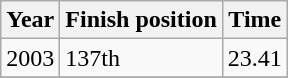<table class="wikitable">
<tr>
<th>Year</th>
<th>Finish position</th>
<th>Time</th>
</tr>
<tr>
<td>2003</td>
<td>137th</td>
<td>23.41</td>
</tr>
<tr>
</tr>
</table>
